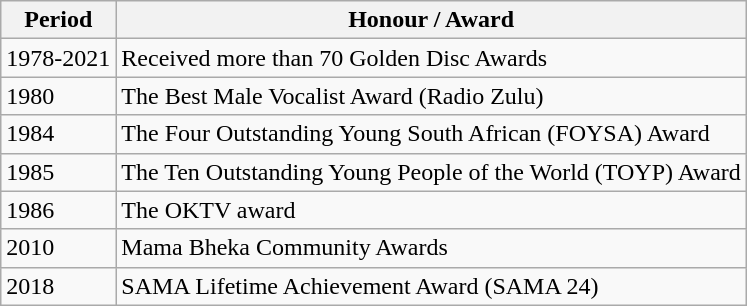<table class="wikitable">
<tr>
<th>Period</th>
<th>Honour / Award</th>
</tr>
<tr>
<td>1978-2021</td>
<td>Received more than 70 Golden Disc Awards</td>
</tr>
<tr>
<td>1980</td>
<td>The Best Male Vocalist Award (Radio Zulu)</td>
</tr>
<tr>
<td>1984</td>
<td>The Four Outstanding Young South African (FOYSA) Award</td>
</tr>
<tr>
<td>1985</td>
<td>The Ten Outstanding Young People of the World (TOYP) Award</td>
</tr>
<tr>
<td>1986</td>
<td>The OKTV award</td>
</tr>
<tr>
<td>2010</td>
<td>Mama Bheka Community Awards</td>
</tr>
<tr>
<td>2018</td>
<td>SAMA Lifetime Achievement Award (SAMA 24)</td>
</tr>
</table>
